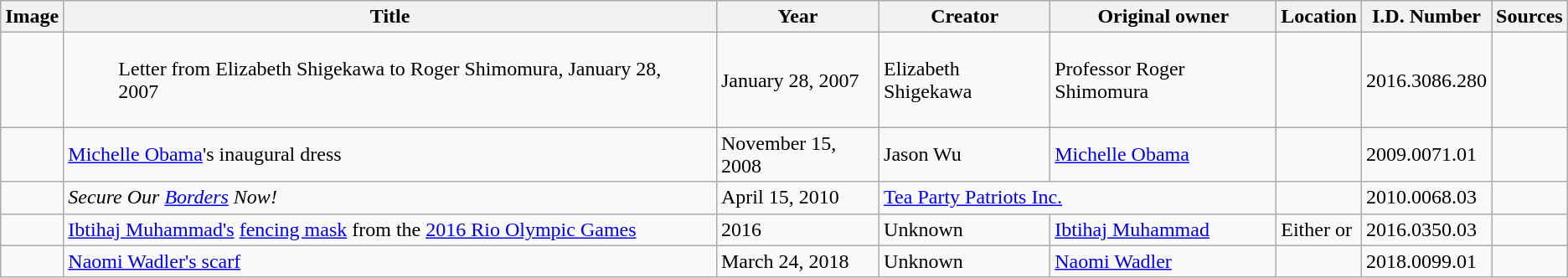<table class="wikitable sortable">
<tr>
<th>Image</th>
<th>Title</th>
<th>Year</th>
<th>Creator</th>
<th>Original owner</th>
<th>Location</th>
<th>I.D. Number</th>
<th>Sources</th>
</tr>
<tr>
<td></td>
<td><blockquote>Letter from Elizabeth Shigekawa to Roger Shimomura, January 28, 2007</blockquote></td>
<td>January 28, 2007</td>
<td>Elizabeth Shigekawa</td>
<td>Professor Roger Shimomura</td>
<td></td>
<td>2016.3086.280</td>
<td><br></td>
</tr>
<tr>
<td></td>
<td><a href='#'>Michelle Obama</a>'s inaugural dress</td>
<td>November 15, 2008</td>
<td>Jason Wu</td>
<td><a href='#'>Michelle Obama</a></td>
<td></td>
<td>2009.0071.01</td>
<td></td>
</tr>
<tr>
<td></td>
<td><em>Secure Our <a href='#'>Borders</a> Now!</em></td>
<td>April 15, 2010</td>
<td colspan="2"><a href='#'>Tea Party Patriots Inc.</a></td>
<td></td>
<td>2010.0068.03</td>
<td></td>
</tr>
<tr>
<td></td>
<td><a href='#'>Ibtihaj Muhammad's</a> <a href='#'>fencing mask</a> from the <a href='#'>2016 Rio Olympic Games</a></td>
<td>2016</td>
<td>Unknown</td>
<td><a href='#'>Ibtihaj Muhammad</a></td>
<td>Either  or </td>
<td>2016.0350.03</td>
<td></td>
</tr>
<tr>
<td></td>
<td><a href='#'>Naomi Wadler's scarf</a></td>
<td>March 24, 2018</td>
<td>Unknown</td>
<td><a href='#'>Naomi Wadler</a></td>
<td></td>
<td>2018.0099.01</td>
<td></td>
</tr>
</table>
